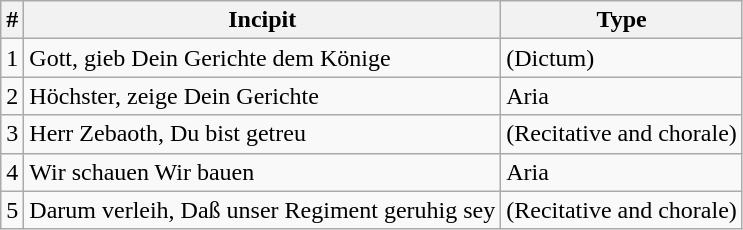<table class="wikitable">
<tr>
<th>#</th>
<th>Incipit</th>
<th>Type</th>
</tr>
<tr>
<td>1</td>
<td>Gott, gieb Dein Gerichte dem Könige</td>
<td>(Dictum)</td>
</tr>
<tr>
<td>2</td>
<td>Höchster, zeige Dein Gerichte</td>
<td>Aria</td>
</tr>
<tr>
<td>3</td>
<td>Herr Zebaoth, Du bist getreu</td>
<td>(Recitative and chorale)</td>
</tr>
<tr>
<td>4</td>
<td>Wir schauen Wir bauen</td>
<td>Aria</td>
</tr>
<tr>
<td>5</td>
<td>Darum verleih, Daß unser Regiment geruhig sey</td>
<td>(Recitative and chorale)</td>
</tr>
</table>
